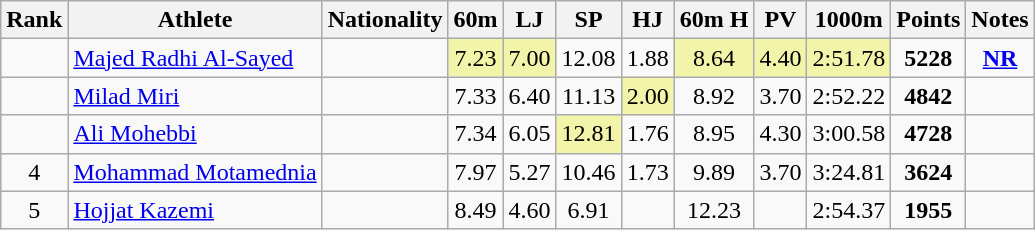<table class="wikitable sortable" style=" text-align:center">
<tr>
<th>Rank</th>
<th>Athlete</th>
<th>Nationality</th>
<th>60m</th>
<th>LJ</th>
<th>SP</th>
<th>HJ</th>
<th>60m H</th>
<th>PV</th>
<th>1000m</th>
<th>Points</th>
<th>Notes</th>
</tr>
<tr>
<td></td>
<td align=left><a href='#'>Majed Radhi Al-Sayed</a></td>
<td align=left></td>
<td bgcolor=#F2F5A9>7.23</td>
<td bgcolor=#F2F5A9>7.00</td>
<td>12.08</td>
<td>1.88</td>
<td bgcolor=#F2F5A9>8.64</td>
<td bgcolor=#F2F5A9>4.40</td>
<td bgcolor=#F2F5A9>2:51.78</td>
<td><strong>5228</strong></td>
<td><strong><a href='#'>NR</a></strong></td>
</tr>
<tr>
<td></td>
<td align=left><a href='#'>Milad Miri</a></td>
<td align=left></td>
<td>7.33</td>
<td>6.40</td>
<td>11.13</td>
<td bgcolor=#F2F5A9>2.00</td>
<td>8.92</td>
<td>3.70</td>
<td>2:52.22</td>
<td><strong>4842</strong></td>
<td></td>
</tr>
<tr>
<td></td>
<td align=left><a href='#'>Ali Mohebbi</a></td>
<td align=left></td>
<td>7.34</td>
<td>6.05</td>
<td bgcolor=#F2F5A9>12.81</td>
<td>1.76</td>
<td>8.95</td>
<td>4.30</td>
<td>3:00.58</td>
<td><strong>4728</strong></td>
<td></td>
</tr>
<tr>
<td>4</td>
<td align=left><a href='#'>Mohammad Motamednia</a></td>
<td align=left></td>
<td>7.97</td>
<td>5.27</td>
<td>10.46</td>
<td>1.73</td>
<td>9.89</td>
<td>3.70</td>
<td>3:24.81</td>
<td><strong>3624</strong></td>
<td></td>
</tr>
<tr>
<td>5</td>
<td align=left><a href='#'>Hojjat Kazemi</a></td>
<td align=left></td>
<td>8.49</td>
<td>4.60</td>
<td>6.91</td>
<td></td>
<td>12.23</td>
<td></td>
<td>2:54.37</td>
<td><strong>1955</strong></td>
<td></td>
</tr>
</table>
